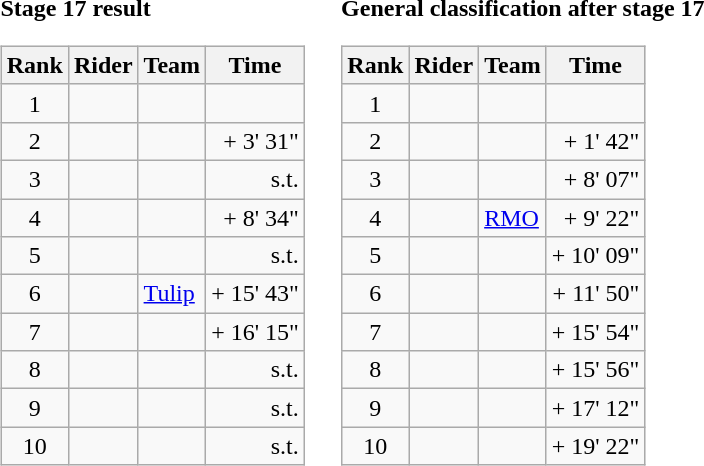<table>
<tr>
<td><strong>Stage 17 result</strong><br><table class="wikitable">
<tr>
<th scope="col">Rank</th>
<th scope="col">Rider</th>
<th scope="col">Team</th>
<th scope="col">Time</th>
</tr>
<tr>
<td style="text-align:center;">1</td>
<td></td>
<td></td>
<td style="text-align:right;"></td>
</tr>
<tr>
<td style="text-align:center;">2</td>
<td></td>
<td></td>
<td style="text-align:right;">+ 3' 31"</td>
</tr>
<tr>
<td style="text-align:center;">3</td>
<td></td>
<td></td>
<td style="text-align:right;">s.t.</td>
</tr>
<tr>
<td style="text-align:center;">4</td>
<td></td>
<td></td>
<td style="text-align:right;">+ 8' 34"</td>
</tr>
<tr>
<td style="text-align:center;">5</td>
<td></td>
<td></td>
<td style="text-align:right;">s.t.</td>
</tr>
<tr>
<td style="text-align:center;">6</td>
<td></td>
<td><a href='#'>Tulip</a></td>
<td style="text-align:right;">+ 15' 43"</td>
</tr>
<tr>
<td style="text-align:center;">7</td>
<td></td>
<td></td>
<td style="text-align:right;">+ 16' 15"</td>
</tr>
<tr>
<td style="text-align:center;">8</td>
<td></td>
<td></td>
<td style="text-align:right;">s.t.</td>
</tr>
<tr>
<td style="text-align:center;">9</td>
<td></td>
<td></td>
<td style="text-align:right;">s.t.</td>
</tr>
<tr>
<td style="text-align:center;">10</td>
<td></td>
<td></td>
<td style="text-align:right;">s.t.</td>
</tr>
</table>
</td>
<td></td>
<td><strong>General classification after stage 17</strong><br><table class="wikitable">
<tr>
<th scope="col">Rank</th>
<th scope="col">Rider</th>
<th scope="col">Team</th>
<th scope="col">Time</th>
</tr>
<tr>
<td style="text-align:center;">1</td>
<td> </td>
<td></td>
<td style="text-align:right;"></td>
</tr>
<tr>
<td style="text-align:center;">2</td>
<td></td>
<td></td>
<td style="text-align:right;">+ 1' 42"</td>
</tr>
<tr>
<td style="text-align:center;">3</td>
<td></td>
<td></td>
<td style="text-align:right;">+ 8' 07"</td>
</tr>
<tr>
<td style="text-align:center;">4</td>
<td></td>
<td><a href='#'>RMO</a></td>
<td style="text-align:right;">+ 9' 22"</td>
</tr>
<tr>
<td style="text-align:center;">5</td>
<td></td>
<td></td>
<td style="text-align:right;">+ 10' 09"</td>
</tr>
<tr>
<td style="text-align:center;">6</td>
<td></td>
<td></td>
<td style="text-align:right;">+ 11' 50"</td>
</tr>
<tr>
<td style="text-align:center;">7</td>
<td></td>
<td></td>
<td style="text-align:right;">+ 15' 54"</td>
</tr>
<tr>
<td style="text-align:center;">8</td>
<td></td>
<td></td>
<td style="text-align:right;">+ 15' 56"</td>
</tr>
<tr>
<td style="text-align:center;">9</td>
<td></td>
<td></td>
<td style="text-align:right;">+ 17' 12"</td>
</tr>
<tr>
<td style="text-align:center;">10</td>
<td></td>
<td></td>
<td style="text-align:right;">+ 19' 22"</td>
</tr>
</table>
</td>
</tr>
</table>
